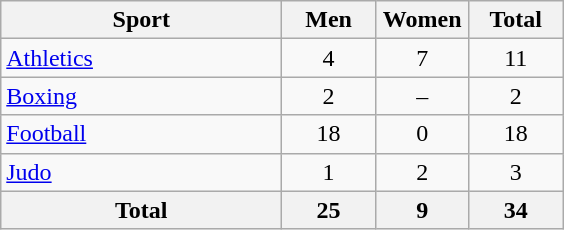<table class="wikitable sortable" style="text-align:center;">
<tr>
<th width=180>Sport</th>
<th width=55>Men</th>
<th width=55>Women</th>
<th width=55>Total</th>
</tr>
<tr>
<td align=left><a href='#'>Athletics</a></td>
<td>4</td>
<td>7</td>
<td>11</td>
</tr>
<tr>
<td align=left><a href='#'>Boxing</a></td>
<td>2</td>
<td>–</td>
<td>2</td>
</tr>
<tr>
<td align=left><a href='#'>Football</a></td>
<td>18</td>
<td>0</td>
<td>18</td>
</tr>
<tr>
<td align=left><a href='#'>Judo</a></td>
<td>1</td>
<td>2</td>
<td>3</td>
</tr>
<tr>
<th>Total</th>
<th>25</th>
<th>9</th>
<th>34</th>
</tr>
</table>
